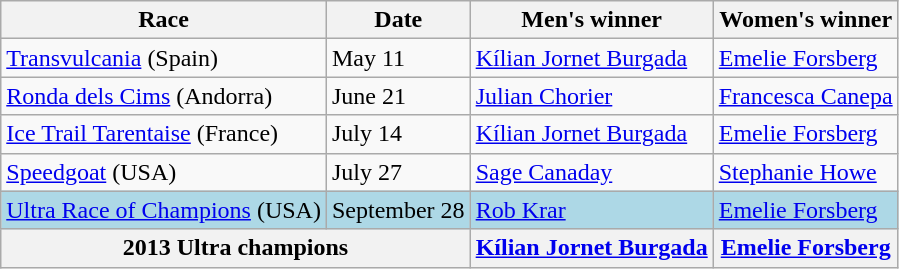<table class="wikitable" width= style="font-size:90%; text-align:center;">
<tr>
<th>Race</th>
<th>Date</th>
<th>Men's winner</th>
<th>Women's winner</th>
</tr>
<tr>
<td><a href='#'>Transvulcania</a> (Spain)</td>
<td>May 11</td>
<td><a href='#'>Kílian Jornet Burgada</a></td>
<td><a href='#'>Emelie Forsberg</a></td>
</tr>
<tr>
<td><a href='#'>Ronda dels Cims</a> (Andorra)</td>
<td>June 21</td>
<td><a href='#'>Julian Chorier</a></td>
<td><a href='#'>Francesca Canepa</a></td>
</tr>
<tr>
<td><a href='#'>Ice Trail Tarentaise</a> (France)</td>
<td>July 14</td>
<td><a href='#'>Kílian Jornet Burgada</a></td>
<td><a href='#'>Emelie Forsberg</a></td>
</tr>
<tr>
<td><a href='#'>Speedgoat</a> (USA)</td>
<td>July 27</td>
<td><a href='#'>Sage Canaday</a></td>
<td><a href='#'>Stephanie Howe</a></td>
</tr>
<tr bgcolor=lightblue>
<td><a href='#'>Ultra Race of Champions</a> (USA)</td>
<td>September 28</td>
<td><a href='#'>Rob Krar</a></td>
<td><a href='#'>Emelie Forsberg</a></td>
</tr>
<tr>
<th colspan=2 align="center">2013 Ultra champions</th>
<th align="center"><a href='#'>Kílian Jornet Burgada</a></th>
<th align="center"><a href='#'>Emelie Forsberg</a></th>
</tr>
</table>
